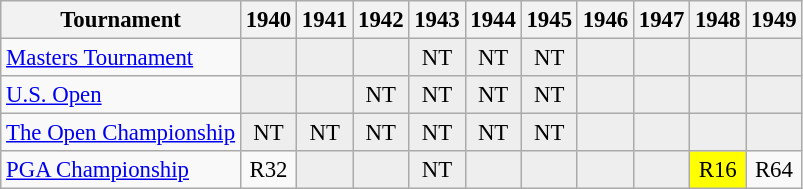<table class="wikitable" style="font-size:95%;text-align:center;">
<tr>
<th>Tournament</th>
<th>1940</th>
<th>1941</th>
<th>1942</th>
<th>1943</th>
<th>1944</th>
<th>1945</th>
<th>1946</th>
<th>1947</th>
<th>1948</th>
<th>1949</th>
</tr>
<tr>
<td align="left"><a href='#'>Masters Tournament</a></td>
<td style="background:#eeeeee;"></td>
<td style="background:#eeeeee;"></td>
<td style="background:#eeeeee;"></td>
<td style="background:#eeeeee;">NT</td>
<td style="background:#eeeeee;">NT</td>
<td style="background:#eeeeee;">NT</td>
<td style="background:#eeeeee;"></td>
<td style="background:#eeeeee;"></td>
<td style="background:#eeeeee;"></td>
<td style="background:#eeeeee;"></td>
</tr>
<tr>
<td align="left"><a href='#'>U.S. Open</a></td>
<td style="background:#eeeeee;"></td>
<td style="background:#eeeeee;"></td>
<td style="background:#eeeeee;">NT</td>
<td style="background:#eeeeee;">NT</td>
<td style="background:#eeeeee;">NT</td>
<td style="background:#eeeeee;">NT</td>
<td style="background:#eeeeee;"></td>
<td style="background:#eeeeee;"></td>
<td style="background:#eeeeee;"></td>
<td style="background:#eeeeee;"></td>
</tr>
<tr>
<td align="left"><a href='#'>The Open Championship</a></td>
<td style="background:#eeeeee;">NT</td>
<td style="background:#eeeeee;">NT</td>
<td style="background:#eeeeee;">NT</td>
<td style="background:#eeeeee;">NT</td>
<td style="background:#eeeeee;">NT</td>
<td style="background:#eeeeee;">NT</td>
<td style="background:#eeeeee;"></td>
<td style="background:#eeeeee;"></td>
<td style="background:#eeeeee;"></td>
<td style="background:#eeeeee;"></td>
</tr>
<tr>
<td align="left"><a href='#'>PGA Championship</a></td>
<td>R32</td>
<td style="background:#eeeeee;"></td>
<td style="background:#eeeeee;"></td>
<td style="background:#eeeeee;">NT</td>
<td style="background:#eeeeee;"></td>
<td style="background:#eeeeee;"></td>
<td style="background:#eeeeee;"></td>
<td style="background:#eeeeee;"></td>
<td style="background:yellow;">R16</td>
<td>R64</td>
</tr>
</table>
